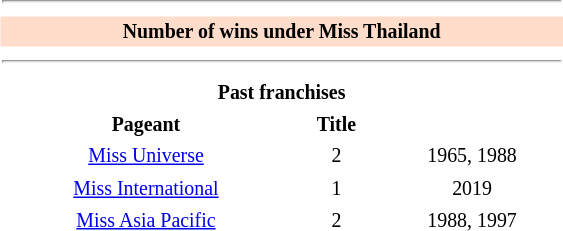<table class="toccolours" style="width: 15em; float:right; margin-left:1em; font-size:83%; line-height:1.3em; width:30%; text-align:center;">
<tr>
<td colspan="3"><hr></td>
</tr>
<tr>
<th colspan="3" style="text-align:center; background:#FFDDCA;">Number of wins under Miss Thailand</th>
</tr>
<tr>
<td colspan="3"><hr></td>
</tr>
<tr>
<th colspan="3" style="text-align:center;">Past franchises</th>
</tr>
<tr>
<th scope="col">Pageant</th>
<th>Title</th>
<th></th>
</tr>
<tr>
<td style="text-align:center;"><a href='#'>Miss Universe</a></td>
<td>2</td>
<td>1965, 1988</td>
</tr>
<tr>
<td style="text-align:center;"><a href='#'>Miss International</a></td>
<td>1</td>
<td>2019</td>
</tr>
<tr>
<td style="text-align:center;"><a href='#'>Miss Asia Pacific</a></td>
<td>2</td>
<td>1988, 1997</td>
</tr>
</table>
